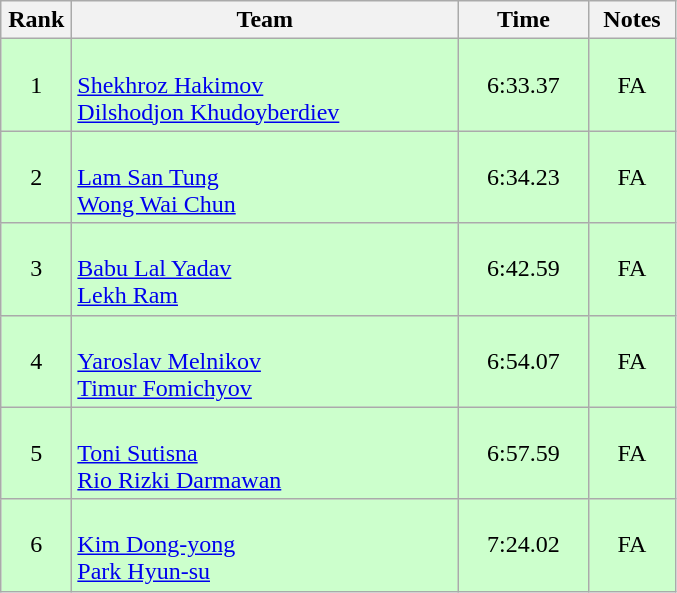<table class=wikitable style="text-align:center">
<tr>
<th width=40>Rank</th>
<th width=250>Team</th>
<th width=80>Time</th>
<th width=50>Notes</th>
</tr>
<tr bgcolor="ccffcc">
<td>1</td>
<td align="left"><br><a href='#'>Shekhroz Hakimov</a><br><a href='#'>Dilshodjon Khudoyberdiev</a></td>
<td>6:33.37</td>
<td>FA</td>
</tr>
<tr bgcolor="ccffcc">
<td>2</td>
<td align="left"><br><a href='#'>Lam San Tung</a><br><a href='#'>Wong Wai Chun</a></td>
<td>6:34.23</td>
<td>FA</td>
</tr>
<tr bgcolor="ccffcc">
<td>3</td>
<td align="left"><br><a href='#'>Babu Lal Yadav</a><br><a href='#'>Lekh Ram</a></td>
<td>6:42.59</td>
<td>FA</td>
</tr>
<tr bgcolor="ccffcc">
<td>4</td>
<td align="left"><br><a href='#'>Yaroslav Melnikov</a><br><a href='#'>Timur Fomichyov</a></td>
<td>6:54.07</td>
<td>FA</td>
</tr>
<tr bgcolor="ccffcc">
<td>5</td>
<td align="left"><br><a href='#'>Toni Sutisna</a><br><a href='#'>Rio Rizki Darmawan</a></td>
<td>6:57.59</td>
<td>FA</td>
</tr>
<tr bgcolor="ccffcc">
<td>6</td>
<td align="left"><br><a href='#'>Kim Dong-yong</a><br><a href='#'>Park Hyun-su</a></td>
<td>7:24.02</td>
<td>FA</td>
</tr>
</table>
